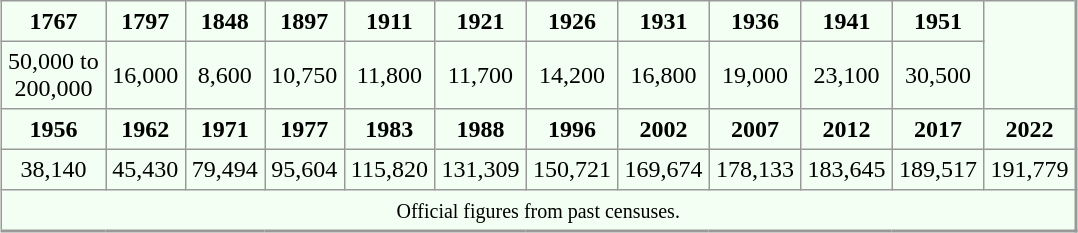<table rules="all" cellspacing="0" cellpadding="4" style="margin:auto; border:1px solid #999; border-right:2px solid #999; border-bottom:2px solid #999; background:#f3fff3;">
<tr>
<th>1767</th>
<th>1797</th>
<th>1848</th>
<th>1897</th>
<th>1911</th>
<th>1921</th>
<th>1926</th>
<th>1931</th>
<th>1936</th>
<th>1941</th>
<th>1951</th>
</tr>
<tr>
<td style="text-align:center">50,000 to<br>200,000</td>
<td style="text-align:center">16,000</td>
<td style="text-align:center">8,600</td>
<td style="text-align:center">10,750</td>
<td style="text-align:center">11,800</td>
<td style="text-align:center">11,700</td>
<td style="text-align:center">14,200</td>
<td style="text-align:center">16,800</td>
<td style="text-align:center">19,000</td>
<td style="text-align:center">23,100</td>
<td style="text-align:center">30,500</td>
</tr>
<tr>
<th>1956</th>
<th>1962</th>
<th>1971</th>
<th>1977</th>
<th>1983</th>
<th>1988</th>
<th>1996</th>
<th>2002</th>
<th>2007</th>
<th>2012</th>
<th>2017</th>
<th>2022</th>
</tr>
<tr>
<td style="text-align:center">38,140</td>
<td style="text-align:center">45,430</td>
<td style="text-align:center">79,494</td>
<td style="text-align:center">95,604</td>
<td style="text-align:center">115,820</td>
<td style="text-align:center">131,309</td>
<td style="text-align:center">150,721</td>
<td style="text-align:center">169,674</td>
<td style="text-align:center">178,133</td>
<td style="text-align:center">183,645</td>
<td style="text-align:center">189,517</td>
<td style="text-align:center">191,779</td>
</tr>
<tr>
<td colspan="13" style="text-align:center;"><small>Official figures from past censuses.</small></td>
</tr>
</table>
